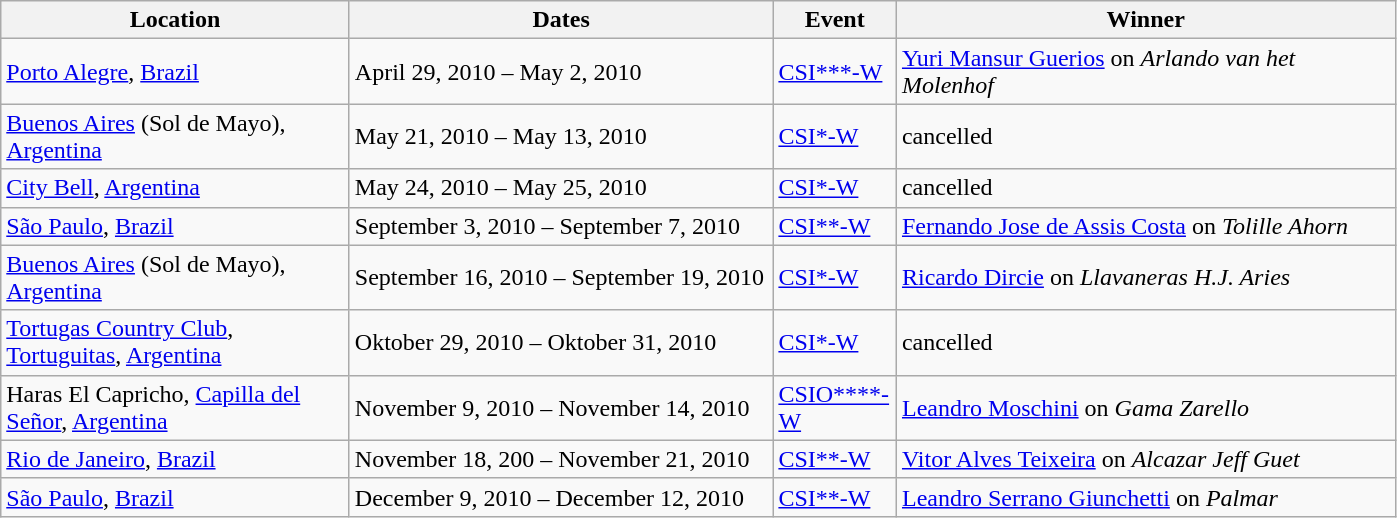<table class="wikitable">
<tr>
<th width=225>Location</th>
<th width=275>Dates</th>
<th width=75>Event</th>
<th width=325>Winner</th>
</tr>
<tr>
<td> <a href='#'>Porto Alegre</a>, <a href='#'>Brazil</a></td>
<td>April 29, 2010 – May 2, 2010</td>
<td><a href='#'>CSI***-W</a></td>
<td> <a href='#'>Yuri Mansur Guerios</a> on <em>Arlando van het Molenhof</em></td>
</tr>
<tr>
<td> <a href='#'>Buenos Aires</a> (Sol de Mayo), <a href='#'>Argentina</a></td>
<td>May 21, 2010 – May 13, 2010</td>
<td><a href='#'>CSI*-W</a></td>
<td>cancelled</td>
</tr>
<tr>
<td> <a href='#'>City Bell</a>, <a href='#'>Argentina</a></td>
<td>May 24, 2010 – May 25, 2010</td>
<td><a href='#'>CSI*-W</a></td>
<td>cancelled</td>
</tr>
<tr>
<td> <a href='#'>São Paulo</a>, <a href='#'>Brazil</a></td>
<td>September 3, 2010 – September 7, 2010</td>
<td><a href='#'>CSI**-W</a></td>
<td> <a href='#'>Fernando Jose de Assis Costa</a> on <em>Tolille Ahorn</em></td>
</tr>
<tr>
<td> <a href='#'>Buenos Aires</a> (Sol de Mayo), <a href='#'>Argentina</a></td>
<td>September 16, 2010 – September 19, 2010</td>
<td><a href='#'>CSI*-W</a></td>
<td> <a href='#'>Ricardo Dircie</a> on <em>Llavaneras H.J. Aries</em></td>
</tr>
<tr>
<td> <a href='#'>Tortugas Country Club</a>, <a href='#'>Tortuguitas</a>, <a href='#'>Argentina</a></td>
<td>Oktober 29, 2010 – Oktober 31, 2010</td>
<td><a href='#'>CSI*-W</a></td>
<td>cancelled</td>
</tr>
<tr>
<td> Haras El Capricho, <a href='#'>Capilla del Señor</a>, <a href='#'>Argentina</a></td>
<td>November 9, 2010 – November 14, 2010</td>
<td><a href='#'>CSIO****-W</a></td>
<td> <a href='#'>Leandro Moschini</a> on <em>Gama Zarello</em></td>
</tr>
<tr>
<td> <a href='#'>Rio de Janeiro</a>, <a href='#'>Brazil</a></td>
<td>November 18, 200 – November 21, 2010</td>
<td><a href='#'>CSI**-W</a></td>
<td> <a href='#'>Vitor Alves Teixeira</a> on <em>Alcazar Jeff Guet</em></td>
</tr>
<tr>
<td> <a href='#'>São Paulo</a>, <a href='#'>Brazil</a></td>
<td>December 9, 2010 – December 12, 2010</td>
<td><a href='#'>CSI**-W</a></td>
<td> <a href='#'>Leandro Serrano Giunchetti</a> on <em>Palmar</em></td>
</tr>
</table>
